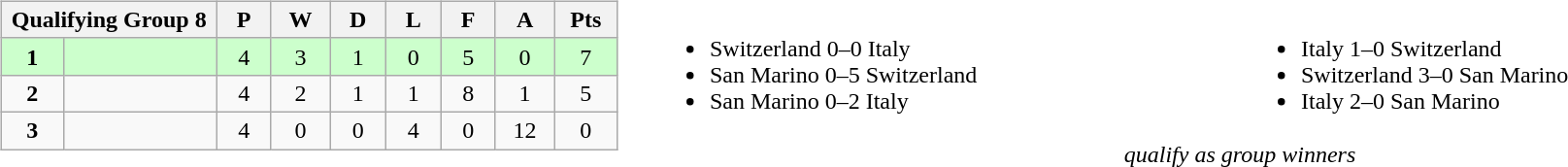<table width=100%>
<tr>
<td valign="top" width="440"><br><table class="wikitable">
<tr>
<th colspan="2">Qualifying Group 8</th>
<th rowspan="1">P</th>
<th rowspan="1">W</th>
<th colspan="1">D</th>
<th colspan="1">L</th>
<th colspan="1">F</th>
<th colspan="1">A</th>
<th colspan="1">Pts</th>
</tr>
<tr style="background:#ccffcc;">
<td align=center width="50"><strong>1</strong></td>
<td width="150"><strong></strong></td>
<td align=center width="50">4</td>
<td align=center width="50">3</td>
<td align=center width="50">1</td>
<td align=center width="50">0</td>
<td align=center width="50">5</td>
<td align=center width="50">0</td>
<td align=center width="50">7</td>
</tr>
<tr>
<td align=center><strong>2</strong></td>
<td></td>
<td align=center>4</td>
<td align=center>2</td>
<td align=center>1</td>
<td align=center>1</td>
<td align=center>8</td>
<td align=center>1</td>
<td align=center>5</td>
</tr>
<tr>
<td align=center><strong>3</strong></td>
<td></td>
<td align=center>4</td>
<td align=center>0</td>
<td align=center>0</td>
<td align=center>4</td>
<td align=center>0</td>
<td align=center>12</td>
<td align=center>0</td>
</tr>
</table>
</td>
<td valign="middle" align="center"><br><table width=100%>
<tr>
<td valign="middle" align=left width=50%><br><ul><li>Switzerland 0–0 Italy</li><li>San Marino 0–5 Switzerland</li><li>San Marino 0–2 Italy</li></ul></td>
<td valign="middle" align=left width=50%><br><ul><li>Italy 1–0 Switzerland</li><li>Switzerland 3–0 San Marino</li><li>Italy 2–0 San Marino</li></ul></td>
</tr>
</table>
<em> qualify as group winners</em></td>
</tr>
</table>
